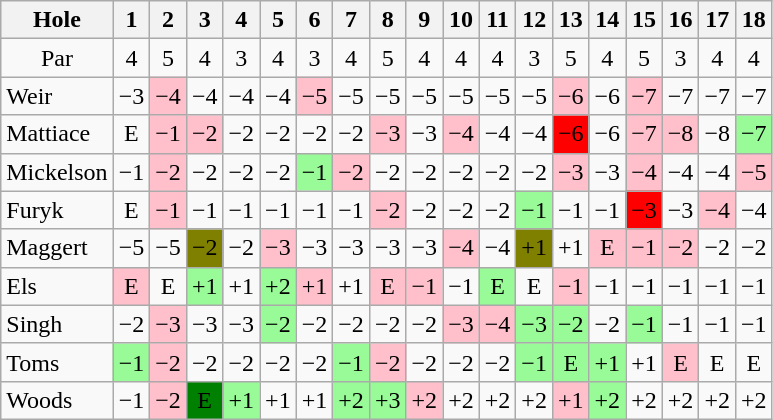<table class="wikitable" style="text-align:center">
<tr>
<th>Hole</th>
<th> 1 </th>
<th> 2 </th>
<th> 3 </th>
<th> 4 </th>
<th> 5 </th>
<th> 6 </th>
<th> 7 </th>
<th> 8 </th>
<th> 9 </th>
<th>10</th>
<th>11</th>
<th>12</th>
<th>13</th>
<th>14</th>
<th>15</th>
<th>16</th>
<th>17</th>
<th>18</th>
</tr>
<tr>
<td>Par</td>
<td>4</td>
<td>5</td>
<td>4</td>
<td>3</td>
<td>4</td>
<td>3</td>
<td>4</td>
<td>5</td>
<td>4</td>
<td>4</td>
<td>4</td>
<td>3</td>
<td>5</td>
<td>4</td>
<td>5</td>
<td>3</td>
<td>4</td>
<td>4</td>
</tr>
<tr>
<td align=left> Weir</td>
<td>−3</td>
<td style="background: Pink;">−4</td>
<td>−4</td>
<td>−4</td>
<td>−4</td>
<td style="background: Pink;">−5</td>
<td>−5</td>
<td>−5</td>
<td>−5</td>
<td>−5</td>
<td>−5</td>
<td>−5</td>
<td style="background: Pink;">−6</td>
<td>−6</td>
<td style="background: Pink;">−7</td>
<td>−7</td>
<td>−7</td>
<td>−7</td>
</tr>
<tr>
<td align=left> Mattiace</td>
<td>E</td>
<td style="background: Pink;">−1</td>
<td style="background: Pink;">−2</td>
<td>−2</td>
<td>−2</td>
<td>−2</td>
<td>−2</td>
<td style="background: Pink;">−3</td>
<td>−3</td>
<td style="background: Pink;">−4</td>
<td>−4</td>
<td>−4</td>
<td style="background: Red;">−6</td>
<td>−6</td>
<td style="background: Pink;">−7</td>
<td style="background: Pink;">−8</td>
<td>−8</td>
<td style="background: PaleGreen;">−7</td>
</tr>
<tr>
<td align=left> Mickelson</td>
<td>−1</td>
<td style="background: Pink;">−2</td>
<td>−2</td>
<td>−2</td>
<td>−2</td>
<td style="background: PaleGreen;">−1</td>
<td style="background: Pink;">−2</td>
<td>−2</td>
<td>−2</td>
<td>−2</td>
<td>−2</td>
<td>−2</td>
<td style="background: Pink;">−3</td>
<td>−3</td>
<td style="background: Pink;">−4</td>
<td>−4</td>
<td>−4</td>
<td style="background: Pink;">−5</td>
</tr>
<tr>
<td align=left> Furyk</td>
<td>E</td>
<td style="background: Pink;">−1</td>
<td>−1</td>
<td>−1</td>
<td>−1</td>
<td>−1</td>
<td>−1</td>
<td style="background: Pink;">−2</td>
<td>−2</td>
<td>−2</td>
<td>−2</td>
<td style="background: PaleGreen;">−1</td>
<td>−1</td>
<td>−1</td>
<td style="background: Red;">−3</td>
<td>−3</td>
<td style="background: Pink;">−4</td>
<td>−4</td>
</tr>
<tr>
<td align=left> Maggert</td>
<td>−5</td>
<td>−5</td>
<td style="background: Olive;">−2</td>
<td>−2</td>
<td style="background: Pink;">−3</td>
<td>−3</td>
<td>−3</td>
<td>−3</td>
<td>−3</td>
<td style="background: Pink;">−4</td>
<td>−4</td>
<td style="background: Olive;">+1</td>
<td>+1</td>
<td style="background: Pink;">E</td>
<td style="background: Pink;">−1</td>
<td style="background: Pink;">−2</td>
<td>−2</td>
<td>−2</td>
</tr>
<tr>
<td align=left> Els</td>
<td style="background: Pink;">E</td>
<td>E</td>
<td style="background: PaleGreen;">+1</td>
<td>+1</td>
<td style="background: PaleGreen;">+2</td>
<td style="background: Pink;">+1</td>
<td>+1</td>
<td style="background: Pink;">E</td>
<td style="background: Pink;">−1</td>
<td>−1</td>
<td style="background: PaleGreen;">E</td>
<td>E</td>
<td style="background: Pink;">−1</td>
<td>−1</td>
<td>−1</td>
<td>−1</td>
<td>−1</td>
<td>−1</td>
</tr>
<tr>
<td align=left> Singh</td>
<td>−2</td>
<td style="background: Pink;">−3</td>
<td>−3</td>
<td>−3</td>
<td style="background: PaleGreen;">−2</td>
<td>−2</td>
<td>−2</td>
<td>−2</td>
<td>−2</td>
<td style="background: Pink;">−3</td>
<td style="background: Pink;">−4</td>
<td style="background: PaleGreen;">−3</td>
<td style="background: PaleGreen;">−2</td>
<td>−2</td>
<td style="background: PaleGreen;">−1</td>
<td>−1</td>
<td>−1</td>
<td>−1</td>
</tr>
<tr>
<td align=left> Toms</td>
<td style="background: PaleGreen;">−1</td>
<td style="background: Pink;">−2</td>
<td>−2</td>
<td>−2</td>
<td>−2</td>
<td>−2</td>
<td style="background: PaleGreen;">−1</td>
<td style="background: Pink;">−2</td>
<td>−2</td>
<td>−2</td>
<td>−2</td>
<td style="background: PaleGreen;">−1</td>
<td style="background: PaleGreen;">E</td>
<td style="background: PaleGreen;">+1</td>
<td>+1</td>
<td style="background: Pink;">E</td>
<td>E</td>
<td>E</td>
</tr>
<tr>
<td align=left> Woods</td>
<td>−1</td>
<td style="background: Pink;">−2</td>
<td style="background: Green;">E</td>
<td style="background: PaleGreen;">+1</td>
<td>+1</td>
<td>+1</td>
<td style="background: PaleGreen;">+2</td>
<td style="background: PaleGreen;">+3</td>
<td style="background: Pink;">+2</td>
<td>+2</td>
<td>+2</td>
<td>+2</td>
<td style="background: Pink;">+1</td>
<td style="background: PaleGreen;">+2</td>
<td>+2</td>
<td>+2</td>
<td>+2</td>
<td>+2</td>
</tr>
</table>
